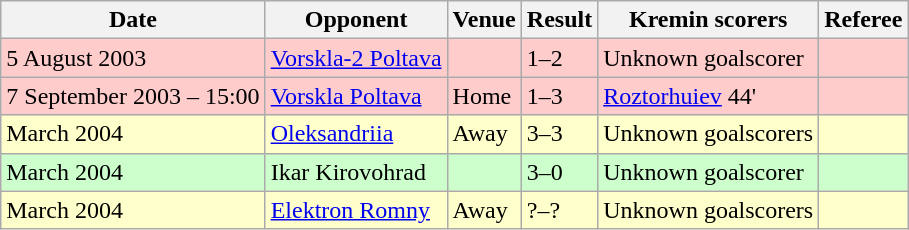<table class="wikitable" style="text-align:left">
<tr>
<th>Date</th>
<th>Opponent</th>
<th>Venue</th>
<th>Result</th>
<th>Kremin scorers</th>
<th>Referee</th>
</tr>
<tr style="background:#ffcccc">
<td>5 August 2003</td>
<td><a href='#'>Vorskla-2 Poltava</a></td>
<td></td>
<td>1–2</td>
<td>Unknown goalscorer</td>
<td></td>
</tr>
<tr style="background:#ffcccc">
<td>7 September 2003 – 15:00</td>
<td><a href='#'>Vorskla Poltava</a></td>
<td>Home</td>
<td>1–3</td>
<td><a href='#'>Roztorhuiev</a> 44'</td>
<td></td>
</tr>
<tr style="background:#ffffcc">
<td>March 2004</td>
<td><a href='#'>Oleksandriia</a></td>
<td>Away</td>
<td>3–3</td>
<td>Unknown goalscorers</td>
<td></td>
</tr>
<tr style="background:#ccffcc">
<td>March 2004</td>
<td>Ikar Kirovohrad</td>
<td></td>
<td>3–0</td>
<td>Unknown goalscorer</td>
<td></td>
</tr>
<tr style="background:#ffffcc">
<td>March 2004</td>
<td><a href='#'>Elektron Romny</a></td>
<td>Away</td>
<td>?–?</td>
<td>Unknown goalscorers</td>
<td></td>
</tr>
</table>
